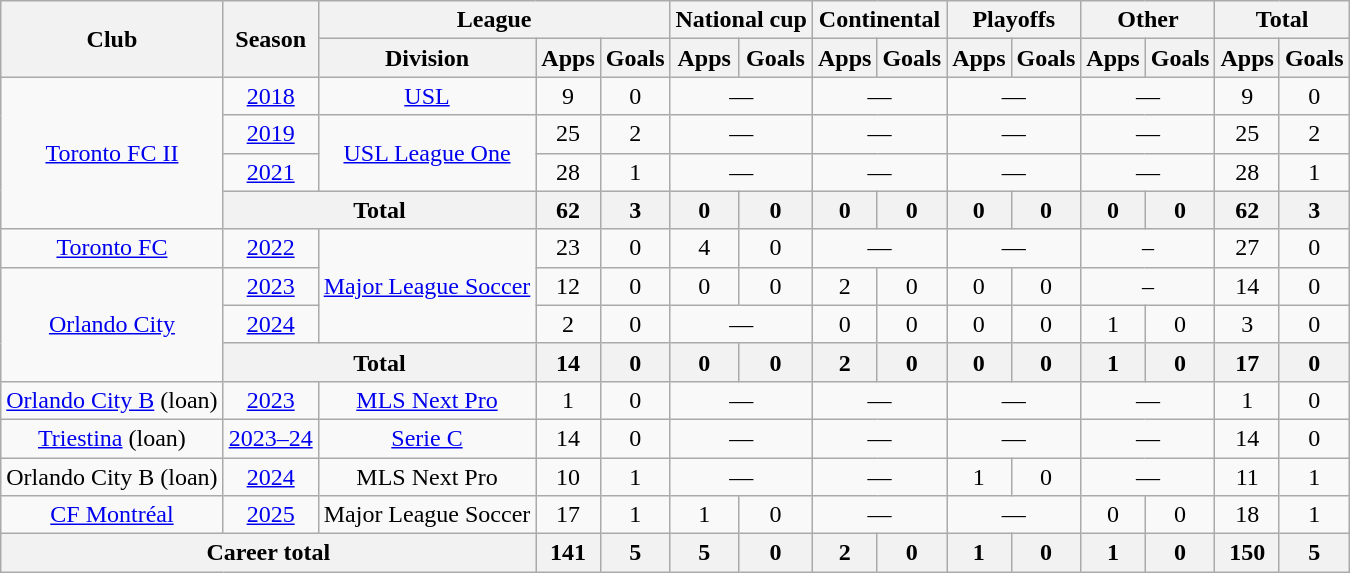<table class="wikitable" style="text-align: center">
<tr>
<th rowspan="2">Club</th>
<th rowspan="2">Season</th>
<th colspan="3">League</th>
<th colspan="2">National cup</th>
<th colspan="2">Continental</th>
<th colspan="2">Playoffs</th>
<th colspan="2">Other</th>
<th colspan="2">Total</th>
</tr>
<tr>
<th>Division</th>
<th>Apps</th>
<th>Goals</th>
<th>Apps</th>
<th>Goals</th>
<th>Apps</th>
<th>Goals</th>
<th>Apps</th>
<th>Goals</th>
<th>Apps</th>
<th>Goals</th>
<th>Apps</th>
<th>Goals</th>
</tr>
<tr>
<td rowspan="4"><a href='#'>Toronto FC II</a></td>
<td><a href='#'>2018</a></td>
<td><a href='#'>USL</a></td>
<td>9</td>
<td>0</td>
<td colspan="2">—</td>
<td colspan="2">—</td>
<td colspan="2">—</td>
<td colspan="2">—</td>
<td>9</td>
<td>0</td>
</tr>
<tr>
<td><a href='#'>2019</a></td>
<td rowspan=2><a href='#'>USL League One</a></td>
<td>25</td>
<td>2</td>
<td colspan="2">—</td>
<td colspan="2">—</td>
<td colspan="2">—</td>
<td colspan="2">—</td>
<td>25</td>
<td>2</td>
</tr>
<tr>
<td><a href='#'>2021</a></td>
<td>28</td>
<td>1</td>
<td colspan="2">—</td>
<td colspan="2">—</td>
<td colspan="2">—</td>
<td colspan="2">—</td>
<td>28</td>
<td>1</td>
</tr>
<tr>
<th colspan="2">Total</th>
<th>62</th>
<th>3</th>
<th>0</th>
<th>0</th>
<th>0</th>
<th>0</th>
<th>0</th>
<th>0</th>
<th>0</th>
<th>0</th>
<th>62</th>
<th>3</th>
</tr>
<tr>
<td><a href='#'>Toronto FC</a></td>
<td><a href='#'>2022</a></td>
<td rowspan="3"><a href='#'>Major League Soccer</a></td>
<td>23</td>
<td>0</td>
<td>4</td>
<td>0</td>
<td colspan="2">—</td>
<td colspan="2">—</td>
<td colspan="2">–</td>
<td>27</td>
<td>0</td>
</tr>
<tr>
<td rowspan="3"><a href='#'>Orlando City</a></td>
<td><a href='#'>2023</a></td>
<td>12</td>
<td>0</td>
<td>0</td>
<td>0</td>
<td>2</td>
<td>0</td>
<td>0</td>
<td>0</td>
<td colspan="2">–</td>
<td>14</td>
<td>0</td>
</tr>
<tr>
<td><a href='#'>2024</a></td>
<td>2</td>
<td>0</td>
<td colspan="2">—</td>
<td>0</td>
<td>0</td>
<td>0</td>
<td>0</td>
<td>1</td>
<td>0</td>
<td>3</td>
<td>0</td>
</tr>
<tr>
<th colspan="2">Total</th>
<th>14</th>
<th>0</th>
<th>0</th>
<th>0</th>
<th>2</th>
<th>0</th>
<th>0</th>
<th>0</th>
<th>1</th>
<th>0</th>
<th>17</th>
<th>0</th>
</tr>
<tr>
<td><a href='#'>Orlando City B</a> (loan)</td>
<td><a href='#'>2023</a></td>
<td><a href='#'>MLS Next Pro</a></td>
<td>1</td>
<td>0</td>
<td colspan="2">—</td>
<td colspan="2">—</td>
<td colspan="2">—</td>
<td colspan="2">—</td>
<td>1</td>
<td>0</td>
</tr>
<tr>
<td><a href='#'>Triestina</a> (loan)</td>
<td><a href='#'>2023–24</a></td>
<td><a href='#'>Serie C</a></td>
<td>14</td>
<td>0</td>
<td colspan="2">—</td>
<td colspan="2">—</td>
<td colspan="2">—</td>
<td colspan="2">—</td>
<td>14</td>
<td>0</td>
</tr>
<tr>
<td>Orlando City B (loan)</td>
<td><a href='#'>2024</a></td>
<td>MLS Next Pro</td>
<td>10</td>
<td>1</td>
<td colspan="2">—</td>
<td colspan="2">—</td>
<td>1</td>
<td>0</td>
<td colspan="2">—</td>
<td>11</td>
<td>1</td>
</tr>
<tr>
<td><a href='#'>CF Montréal</a></td>
<td><a href='#'>2025</a></td>
<td>Major League Soccer</td>
<td>17</td>
<td>1</td>
<td>1</td>
<td>0</td>
<td colspan="2">—</td>
<td colspan="2">—</td>
<td>0</td>
<td>0</td>
<td>18</td>
<td>1</td>
</tr>
<tr>
<th colspan="3">Career total</th>
<th>141</th>
<th>5</th>
<th>5</th>
<th>0</th>
<th>2</th>
<th>0</th>
<th>1</th>
<th>0</th>
<th>1</th>
<th>0</th>
<th>150</th>
<th>5</th>
</tr>
</table>
